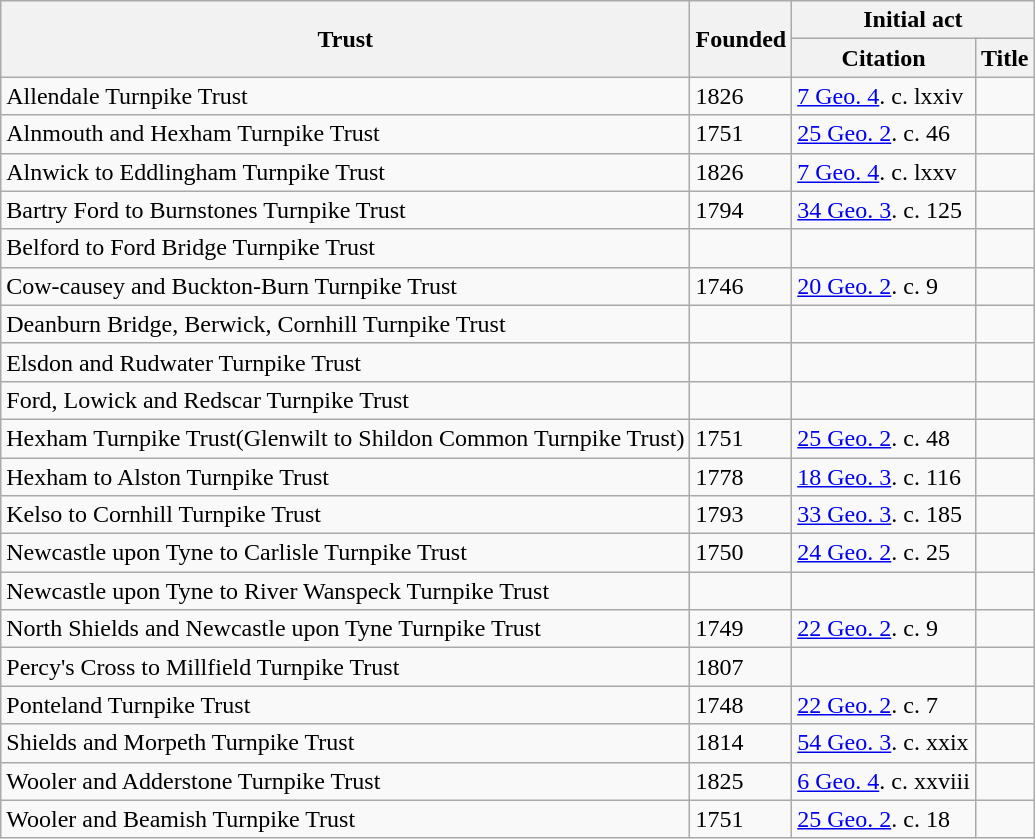<table class="wikitable sortable">
<tr>
<th rowspan=2>Trust</th>
<th rowspan=2>Founded</th>
<th colspan=2>Initial act</th>
</tr>
<tr>
<th>Citation</th>
<th>Title</th>
</tr>
<tr>
<td>Allendale Turnpike Trust</td>
<td>1826</td>
<td><a href='#'>7 Geo. 4</a>. c. lxxiv</td>
<td></td>
</tr>
<tr>
<td>Alnmouth and Hexham Turnpike Trust</td>
<td>1751</td>
<td><a href='#'>25 Geo. 2</a>. c. 46</td>
<td></td>
</tr>
<tr>
<td>Alnwick to Eddlingham Turnpike Trust</td>
<td>1826</td>
<td><a href='#'>7 Geo. 4</a>. c. lxxv</td>
<td></td>
</tr>
<tr>
<td>Bartry Ford to Burnstones Turnpike Trust</td>
<td>1794</td>
<td><a href='#'>34 Geo. 3</a>. c. 125</td>
<td></td>
</tr>
<tr>
<td>Belford to Ford Bridge Turnpike Trust</td>
<td></td>
<td></td>
<td></td>
</tr>
<tr>
<td>Cow-causey and Buckton-Burn Turnpike Trust</td>
<td>1746</td>
<td><a href='#'>20 Geo. 2</a>. c. 9</td>
<td></td>
</tr>
<tr>
<td>Deanburn Bridge, Berwick, Cornhill Turnpike Trust</td>
<td></td>
<td></td>
<td></td>
</tr>
<tr>
<td>Elsdon and Rudwater Turnpike Trust</td>
<td></td>
<td></td>
<td></td>
</tr>
<tr>
<td>Ford, Lowick and Redscar Turnpike Trust</td>
<td></td>
<td></td>
<td></td>
</tr>
<tr>
<td>Hexham Turnpike Trust(Glenwilt to Shildon Common Turnpike Trust)</td>
<td>1751</td>
<td><a href='#'>25 Geo. 2</a>. c. 48</td>
<td></td>
</tr>
<tr>
<td>Hexham to Alston Turnpike Trust</td>
<td>1778</td>
<td><a href='#'>18 Geo. 3</a>. c. 116</td>
<td></td>
</tr>
<tr>
<td>Kelso to Cornhill Turnpike Trust</td>
<td>1793</td>
<td><a href='#'>33 Geo. 3</a>. c. 185</td>
<td></td>
</tr>
<tr>
<td>Newcastle upon Tyne to Carlisle Turnpike Trust</td>
<td>1750</td>
<td><a href='#'>24 Geo. 2</a>. c. 25</td>
<td></td>
</tr>
<tr>
<td>Newcastle upon Tyne to River Wanspeck Turnpike Trust</td>
<td></td>
<td></td>
<td></td>
</tr>
<tr>
<td>North Shields and Newcastle upon Tyne Turnpike Trust</td>
<td>1749</td>
<td><a href='#'>22 Geo. 2</a>. c. 9</td>
<td></td>
</tr>
<tr>
<td>Percy's Cross to Millfield Turnpike Trust</td>
<td>1807</td>
<td></td>
<td></td>
</tr>
<tr>
<td>Ponteland Turnpike Trust</td>
<td>1748</td>
<td><a href='#'>22 Geo. 2</a>. c. 7</td>
<td></td>
</tr>
<tr>
<td>Shields and Morpeth Turnpike Trust</td>
<td>1814</td>
<td><a href='#'>54 Geo. 3</a>. c. xxix</td>
<td></td>
</tr>
<tr>
<td>Wooler and Adderstone Turnpike Trust</td>
<td>1825</td>
<td><a href='#'>6 Geo. 4</a>. c. xxviii</td>
<td></td>
</tr>
<tr>
<td>Wooler and Beamish Turnpike Trust</td>
<td>1751</td>
<td><a href='#'>25 Geo. 2</a>. c. 18</td>
<td></td>
</tr>
</table>
